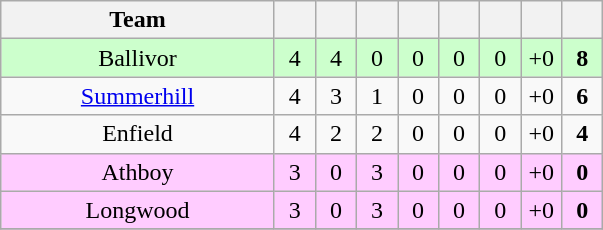<table class="wikitable" style="text-align:center">
<tr>
<th width="175">Team</th>
<th width="20"></th>
<th width="20"></th>
<th width="20"></th>
<th width="20"></th>
<th width="20"></th>
<th width="20"></th>
<th width="20"></th>
<th width="20"></th>
</tr>
<tr style="background:#cfc;">
<td>Ballivor</td>
<td>4</td>
<td>4</td>
<td>0</td>
<td>0</td>
<td>0</td>
<td>0</td>
<td>+0</td>
<td><strong>8</strong></td>
</tr>
<tr>
<td><a href='#'>Summerhill</a></td>
<td>4</td>
<td>3</td>
<td>1</td>
<td>0</td>
<td>0</td>
<td>0</td>
<td>+0</td>
<td><strong>6</strong></td>
</tr>
<tr>
<td>Enfield</td>
<td>4</td>
<td>2</td>
<td>2</td>
<td>0</td>
<td>0</td>
<td>0</td>
<td>+0</td>
<td><strong>4</strong></td>
</tr>
<tr style="background:#fcf;">
<td>Athboy</td>
<td>3</td>
<td>0</td>
<td>3</td>
<td>0</td>
<td>0</td>
<td>0</td>
<td>+0</td>
<td><strong>0</strong></td>
</tr>
<tr style="background:#fcf;">
<td>Longwood</td>
<td>3</td>
<td>0</td>
<td>3</td>
<td>0</td>
<td>0</td>
<td>0</td>
<td>+0</td>
<td><strong>0</strong></td>
</tr>
<tr>
</tr>
</table>
